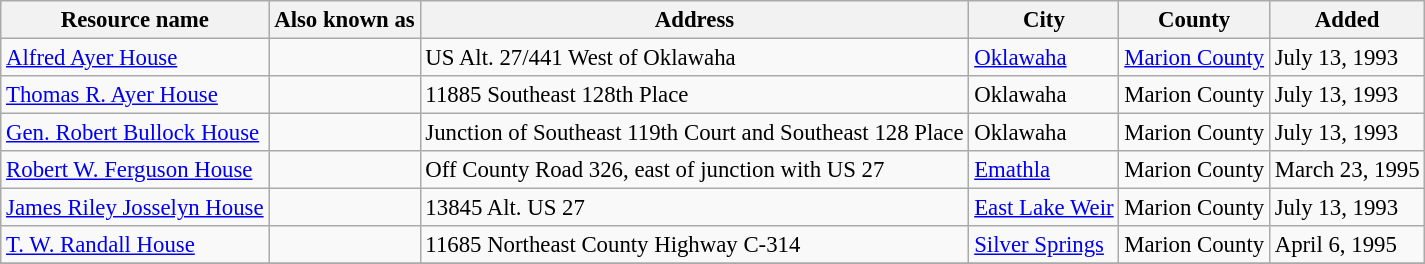<table class="wikitable" style="font-size: 95%;">
<tr>
<th>Resource name</th>
<th>Also known as</th>
<th>Address</th>
<th>City</th>
<th>County</th>
<th>Added</th>
</tr>
<tr>
<td><a href='#'>Alfred Ayer House</a></td>
<td></td>
<td>US Alt. 27/441 West of Oklawaha</td>
<td><a href='#'>Oklawaha</a></td>
<td><a href='#'>Marion County</a></td>
<td>July 13, 1993</td>
</tr>
<tr>
<td><a href='#'>Thomas R. Ayer House</a></td>
<td></td>
<td>11885 Southeast 128th Place</td>
<td>Oklawaha</td>
<td>Marion County</td>
<td>July 13, 1993</td>
</tr>
<tr>
<td><a href='#'>Gen. Robert Bullock House</a></td>
<td></td>
<td>Junction of Southeast 119th Court and Southeast 128 Place</td>
<td>Oklawaha</td>
<td>Marion County</td>
<td>July 13, 1993</td>
</tr>
<tr>
<td><a href='#'>Robert W. Ferguson House</a></td>
<td></td>
<td>Off County Road 326, east of junction with US 27</td>
<td><a href='#'>Emathla</a></td>
<td>Marion County</td>
<td>March 23, 1995</td>
</tr>
<tr>
<td><a href='#'>James Riley Josselyn House</a></td>
<td></td>
<td>13845 Alt. US 27</td>
<td><a href='#'>East Lake Weir</a></td>
<td>Marion County</td>
<td>July 13, 1993</td>
</tr>
<tr>
<td><a href='#'>T. W. Randall House</a></td>
<td></td>
<td>11685 Northeast County Highway C-314</td>
<td><a href='#'>Silver Springs</a></td>
<td>Marion County</td>
<td>April 6, 1995</td>
</tr>
<tr>
</tr>
</table>
